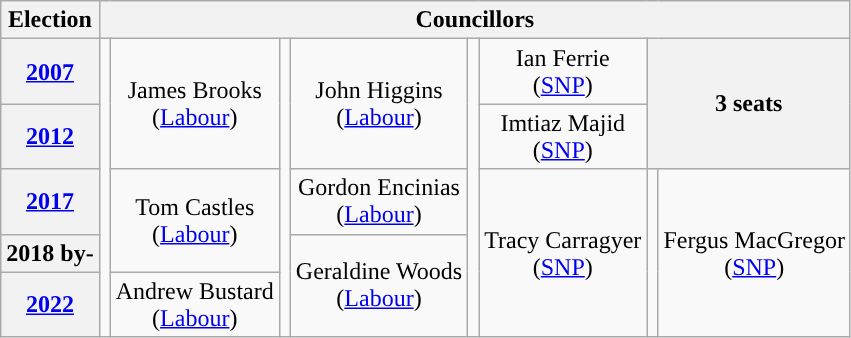<table class="wikitable" style="text-align:center">
<tr>
<th>Election</th>
<th colspan=8>Councillors</th>
</tr>
<tr>
<th><a href='#'>2007</a></th>
<td rowspan=5; style="background-color: "></td>
<td rowspan=2>James Brooks<br>(<a href='#'>Labour</a>)</td>
<td rowspan=5; style="background-color: "></td>
<td rowspan=2>John Higgins<br>(<a href='#'>Labour</a>)</td>
<td rowspan=5; style="background-color: "></td>
<td rowspan=1>Ian Ferrie<br>(<a href='#'>SNP</a>)</td>
<th colspan=2; rowspan=2>3 seats</th>
</tr>
<tr>
<th><a href='#'>2012</a></th>
<td rowspan=1>Imtiaz Majid<br>(<a href='#'>SNP</a>)</td>
</tr>
<tr>
<th><a href='#'>2017</a></th>
<td rowspan=2>Tom Castles<br>(<a href='#'>Labour</a>)</td>
<td rowspan=1>Gordon Encinias<br>(<a href='#'>Labour</a>)</td>
<td rowspan=3>Tracy Carragyer<br>(<a href='#'>SNP</a>)</td>
<td rowspan=3; style="background-color: "></td>
<td rowspan=3>Fergus MacGregor<br>(<a href='#'>SNP</a>)</td>
</tr>
<tr>
<th>2018 by-</th>
<td rowspan=2>Geraldine Woods<br>(<a href='#'>Labour</a>)</td>
</tr>
<tr>
<th><a href='#'>2022</a></th>
<td rowspan=1>Andrew Bustard<br>(<a href='#'>Labour</a>)</td>
</tr>
</table>
